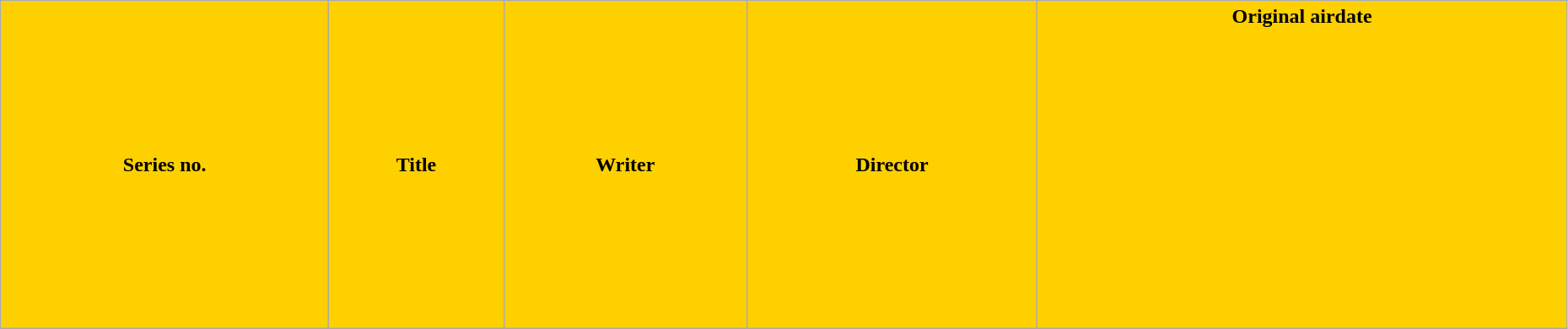<table class="wikitable plainrowheaders" style="width:98%;">
<tr>
<th style="background-color: #FFD000;">Series no.</th>
<th style="background-color: #FFD000;">Title</th>
<th style="background-color: #FFD000;">Writer</th>
<th style="background-color: #FFD000;">Director</th>
<th style="background-color: #FFD000;">Original airdate<br><br><br><br><br><br><br><br><br><br><br><br><br><br></th>
</tr>
</table>
